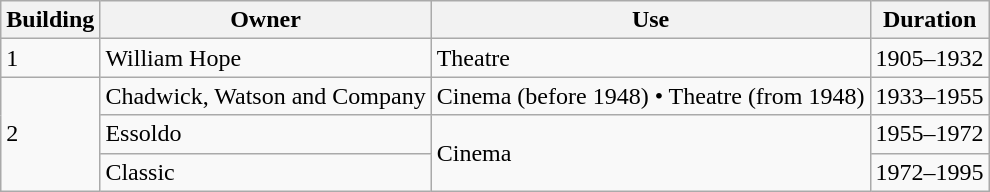<table class="wikitable">
<tr>
<th>Building</th>
<th>Owner</th>
<th>Use</th>
<th>Duration</th>
</tr>
<tr>
<td>1</td>
<td>William Hope</td>
<td>Theatre</td>
<td>1905–1932</td>
</tr>
<tr>
<td rowspan=3>2</td>
<td>Chadwick, Watson and Company</td>
<td>Cinema (before 1948) • Theatre (from 1948)</td>
<td>1933–1955</td>
</tr>
<tr>
<td>Essoldo</td>
<td rowspan=2>Cinema</td>
<td>1955–1972</td>
</tr>
<tr>
<td>Classic</td>
<td>1972–1995</td>
</tr>
</table>
